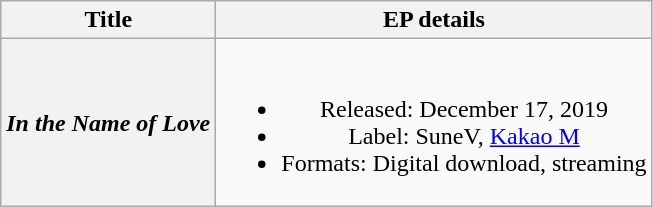<table class="wikitable plainrowheaders" style="text-align:center;">
<tr>
<th>Title</th>
<th>EP details</th>
</tr>
<tr>
<th scope=row><em>In the Name of Love</em></th>
<td><br><ul><li>Released: December 17, 2019</li><li>Label: SuneV, <a href='#'>Kakao M</a></li><li>Formats: Digital download, streaming</li></ul></td>
</tr>
</table>
